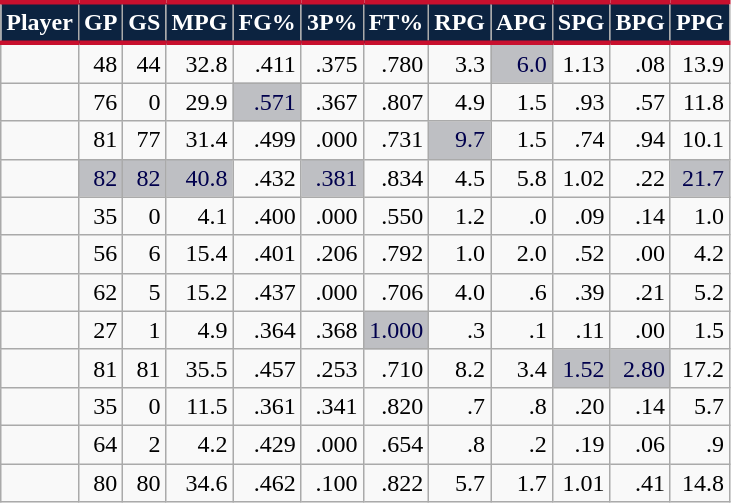<table class="wikitable sortable" style="text-align:right;">
<tr>
<th style="background:#0C2340; color:#FFFFFF; border-top:#C8102E 3px solid; border-bottom:#C8102E 3px solid;">Player</th>
<th style="background:#0C2340; color:#FFFFFF; border-top:#C8102E 3px solid; border-bottom:#C8102E 3px solid;">GP</th>
<th style="background:#0C2340; color:#FFFFFF; border-top:#C8102E 3px solid; border-bottom:#C8102E 3px solid;">GS</th>
<th style="background:#0C2340; color:#FFFFFF; border-top:#C8102E 3px solid; border-bottom:#C8102E 3px solid;">MPG</th>
<th style="background:#0C2340; color:#FFFFFF; border-top:#C8102E 3px solid; border-bottom:#C8102E 3px solid;">FG%</th>
<th style="background:#0C2340; color:#FFFFFF; border-top:#C8102E 3px solid; border-bottom:#C8102E 3px solid;">3P%</th>
<th style="background:#0C2340; color:#FFFFFF; border-top:#C8102E 3px solid; border-bottom:#C8102E 3px solid;">FT%</th>
<th style="background:#0C2340; color:#FFFFFF; border-top:#C8102E 3px solid; border-bottom:#C8102E 3px solid;">RPG</th>
<th style="background:#0C2340; color:#FFFFFF; border-top:#C8102E 3px solid; border-bottom:#C8102E 3px solid;">APG</th>
<th style="background:#0C2340; color:#FFFFFF; border-top:#C8102E 3px solid; border-bottom:#C8102E 3px solid;">SPG</th>
<th style="background:#0C2340; color:#FFFFFF; border-top:#C8102E 3px solid; border-bottom:#C8102E 3px solid;">BPG</th>
<th style="background:#0C2340; color:#FFFFFF; border-top:#C8102E 3px solid; border-bottom:#C8102E 3px solid;">PPG</th>
</tr>
<tr>
<td></td>
<td>48</td>
<td>44</td>
<td>32.8</td>
<td>.411</td>
<td>.375</td>
<td>.780</td>
<td>3.3</td>
<td style="background:#BEBFC3;color:#00004d;">6.0</td>
<td>1.13</td>
<td>.08</td>
<td>13.9</td>
</tr>
<tr>
<td></td>
<td>76</td>
<td>0</td>
<td>29.9</td>
<td style="background:#BEBFC3;color:#00004d;">.571</td>
<td>.367</td>
<td>.807</td>
<td>4.9</td>
<td>1.5</td>
<td>.93</td>
<td>.57</td>
<td>11.8</td>
</tr>
<tr>
<td></td>
<td>81</td>
<td>77</td>
<td>31.4</td>
<td>.499</td>
<td>.000</td>
<td>.731</td>
<td style="background:#BEBFC3;color:#00004d;">9.7</td>
<td>1.5</td>
<td>.74</td>
<td>.94</td>
<td>10.1</td>
</tr>
<tr>
<td></td>
<td style="background:#BEBFC3;color:#00004d;">82</td>
<td style="background:#BEBFC3;color:#00004d;">82</td>
<td style="background:#BEBFC3;color:#00004d;">40.8</td>
<td>.432</td>
<td style="background:#BEBFC3;color:#00004d;">.381</td>
<td>.834</td>
<td>4.5</td>
<td>5.8</td>
<td>1.02</td>
<td>.22</td>
<td style="background:#BEBFC3;color:#00004d;">21.7</td>
</tr>
<tr>
<td></td>
<td>35</td>
<td>0</td>
<td>4.1</td>
<td>.400</td>
<td>.000</td>
<td>.550</td>
<td>1.2</td>
<td>.0</td>
<td>.09</td>
<td>.14</td>
<td>1.0</td>
</tr>
<tr>
<td></td>
<td>56</td>
<td>6</td>
<td>15.4</td>
<td>.401</td>
<td>.206</td>
<td>.792</td>
<td>1.0</td>
<td>2.0</td>
<td>.52</td>
<td>.00</td>
<td>4.2</td>
</tr>
<tr>
<td></td>
<td>62</td>
<td>5</td>
<td>15.2</td>
<td>.437</td>
<td>.000</td>
<td>.706</td>
<td>4.0</td>
<td>.6</td>
<td>.39</td>
<td>.21</td>
<td>5.2</td>
</tr>
<tr>
<td></td>
<td>27</td>
<td>1</td>
<td>4.9</td>
<td>.364</td>
<td>.368</td>
<td style="background:#BEBFC3;color:#00004d;">1.000</td>
<td>.3</td>
<td>.1</td>
<td>.11</td>
<td>.00</td>
<td>1.5</td>
</tr>
<tr>
<td></td>
<td>81</td>
<td>81</td>
<td>35.5</td>
<td>.457</td>
<td>.253</td>
<td>.710</td>
<td>8.2</td>
<td>3.4</td>
<td style="background:#BEBFC3;color:#00004d;">1.52</td>
<td style="background:#BEBFC3;color:#00004d;">2.80</td>
<td>17.2</td>
</tr>
<tr>
<td></td>
<td>35</td>
<td>0</td>
<td>11.5</td>
<td>.361</td>
<td>.341</td>
<td>.820</td>
<td>.7</td>
<td>.8</td>
<td>.20</td>
<td>.14</td>
<td>5.7</td>
</tr>
<tr>
<td></td>
<td>64</td>
<td>2</td>
<td>4.2</td>
<td>.429</td>
<td>.000</td>
<td>.654</td>
<td>.8</td>
<td>.2</td>
<td>.19</td>
<td>.06</td>
<td>.9</td>
</tr>
<tr>
<td></td>
<td>80</td>
<td>80</td>
<td>34.6</td>
<td>.462</td>
<td>.100</td>
<td>.822</td>
<td>5.7</td>
<td>1.7</td>
<td>1.01</td>
<td>.41</td>
<td>14.8</td>
</tr>
</table>
